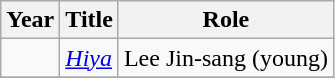<table class="wikitable">
<tr>
<th>Year</th>
<th>Title</th>
<th>Role</th>
</tr>
<tr>
<td></td>
<td><em><a href='#'>Hiya</a></em></td>
<td>Lee Jin-sang (young)</td>
</tr>
<tr>
</tr>
</table>
